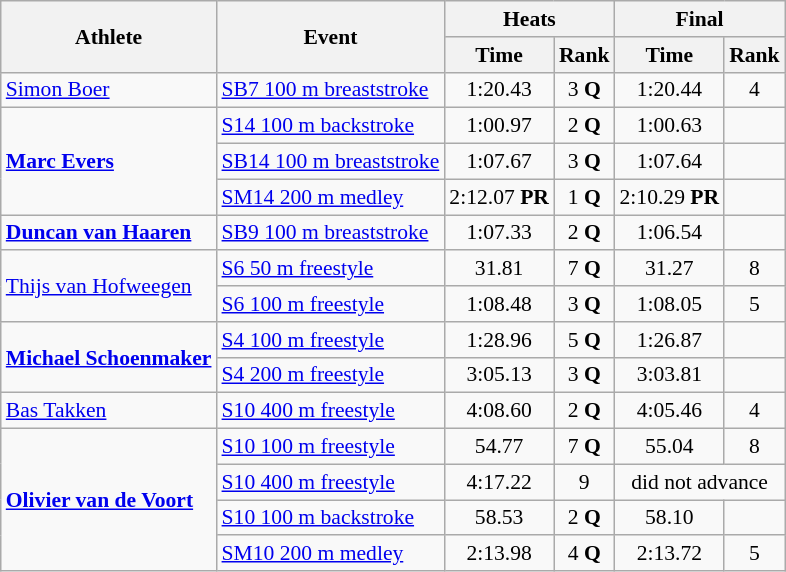<table class=wikitable style="font-size:90%; text-align:center">
<tr>
<th rowspan=2>Athlete</th>
<th rowspan=2>Event</th>
<th colspan=2>Heats</th>
<th colspan=2>Final</th>
</tr>
<tr>
<th>Time</th>
<th>Rank</th>
<th>Time</th>
<th>Rank</th>
</tr>
<tr>
<td align=left><a href='#'>Simon Boer</a></td>
<td align=left><a href='#'>SB7 100 m breaststroke</a></td>
<td>1:20.43</td>
<td>3 <strong>Q</strong></td>
<td>1:20.44</td>
<td>4</td>
</tr>
<tr>
<td align=left rowspan=3><strong><a href='#'>Marc Evers</a></strong></td>
<td align=left><a href='#'>S14 100 m backstroke</a></td>
<td>1:00.97</td>
<td>2 <strong>Q</strong></td>
<td>1:00.63</td>
<td></td>
</tr>
<tr>
<td align=left><a href='#'>SB14 100 m breaststroke</a></td>
<td>1:07.67</td>
<td>3 <strong>Q</strong></td>
<td>1:07.64</td>
<td></td>
</tr>
<tr>
<td align=left><a href='#'>SM14 200 m medley</a></td>
<td>2:12.07 <strong>PR</strong></td>
<td>1 <strong>Q</strong></td>
<td>2:10.29 <strong>PR</strong></td>
<td></td>
</tr>
<tr>
<td align=left><strong><a href='#'>Duncan van Haaren</a></strong></td>
<td align=left><a href='#'>SB9 100 m breaststroke</a></td>
<td>1:07.33</td>
<td>2 <strong>Q</strong></td>
<td>1:06.54</td>
<td></td>
</tr>
<tr>
<td align=left rowspan=2><a href='#'>Thijs van Hofweegen</a></td>
<td align=left><a href='#'>S6 50 m freestyle</a></td>
<td>31.81</td>
<td>7 <strong>Q</strong></td>
<td>31.27</td>
<td>8</td>
</tr>
<tr>
<td align=left><a href='#'>S6 100 m freestyle</a></td>
<td>1:08.48</td>
<td>3 <strong>Q</strong></td>
<td>1:08.05</td>
<td>5</td>
</tr>
<tr>
<td align=left rowspan=2><strong><a href='#'>Michael Schoenmaker</a></strong></td>
<td align=left><a href='#'>S4 100 m freestyle</a></td>
<td>1:28.96</td>
<td>5 <strong>Q</strong></td>
<td>1:26.87</td>
<td></td>
</tr>
<tr>
<td align=left><a href='#'>S4 200 m freestyle</a></td>
<td>3:05.13</td>
<td>3 <strong>Q</strong></td>
<td>3:03.81</td>
<td></td>
</tr>
<tr>
<td align=left><a href='#'>Bas Takken</a></td>
<td align=left><a href='#'>S10 400 m freestyle</a></td>
<td>4:08.60</td>
<td>2 <strong>Q</strong></td>
<td>4:05.46</td>
<td>4</td>
</tr>
<tr>
<td align=left rowspan=4><strong><a href='#'>Olivier van de Voort</a></strong></td>
<td align=left><a href='#'>S10 100 m freestyle</a></td>
<td>54.77</td>
<td>7 <strong>Q</strong></td>
<td>55.04</td>
<td>8</td>
</tr>
<tr>
<td align=left><a href='#'>S10 400 m freestyle</a></td>
<td>4:17.22</td>
<td>9</td>
<td colspan=2>did not advance</td>
</tr>
<tr>
<td align=left><a href='#'>S10 100 m backstroke</a></td>
<td>58.53</td>
<td>2 <strong>Q</strong></td>
<td>58.10</td>
<td></td>
</tr>
<tr>
<td align=left><a href='#'>SM10 200 m medley</a></td>
<td>2:13.98</td>
<td>4 <strong>Q</strong></td>
<td>2:13.72</td>
<td>5</td>
</tr>
</table>
